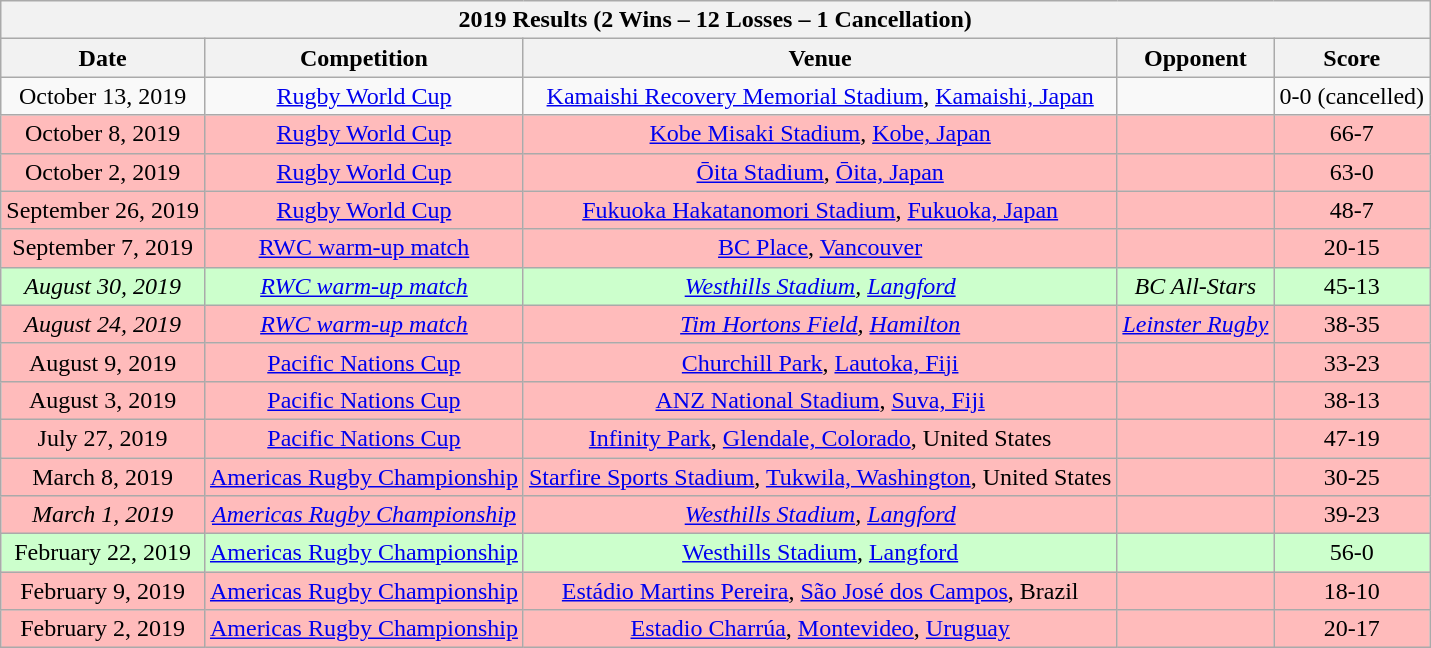<table class="wikitable sortable">
<tr>
<th colspan="5"><strong>2019 Results (2 Wins – 12 Losses – 1 Cancellation)</strong></th>
</tr>
<tr>
<th>Date</th>
<th>Competition</th>
<th>Venue</th>
<th>Opponent</th>
<th>Score</th>
</tr>
<tr style=>
<td align=center>October 13, 2019</td>
<td align=center><a href='#'>Rugby World Cup</a></td>
<td align=center><a href='#'>Kamaishi Recovery Memorial Stadium</a>, <a href='#'>Kamaishi, Japan</a></td>
<td align=center></td>
<td align=center>0-0 (cancelled)</td>
</tr>
<tr style="background:#fbb">
<td align=center>October 8, 2019</td>
<td align=center><a href='#'>Rugby World Cup</a></td>
<td align=center><a href='#'>Kobe Misaki Stadium</a>, <a href='#'>Kobe, Japan</a></td>
<td align=center></td>
<td align=center>66-7</td>
</tr>
<tr style="background:#fbb">
<td align=center>October 2, 2019</td>
<td align=center><a href='#'>Rugby World Cup</a></td>
<td align=center><a href='#'>Ōita Stadium</a>, <a href='#'>Ōita, Japan</a></td>
<td align=center></td>
<td align=center>63-0</td>
</tr>
<tr style="background:#fbb">
<td align=center>September 26, 2019</td>
<td align=center><a href='#'>Rugby World Cup</a></td>
<td align=center><a href='#'>Fukuoka Hakatanomori Stadium</a>, <a href='#'>Fukuoka, Japan</a></td>
<td align=center></td>
<td align=center>48-7</td>
</tr>
<tr style="background:#fbb;">
<td align=center>September 7, 2019</td>
<td align=center><a href='#'>RWC warm-up match</a></td>
<td align=center><a href='#'>BC Place</a>, <a href='#'>Vancouver</a></td>
<td align=center></td>
<td align=center>20-15</td>
</tr>
<tr style="background:#cfc;">
<td align=center><em>August 30, 2019</em></td>
<td align=center><em><a href='#'>RWC warm-up match</a></em></td>
<td align=center><em><a href='#'>Westhills Stadium</a>, <a href='#'>Langford</a></em></td>
<td align=center><em> BC All-Stars</em></td>
<td align=center>45-13</td>
</tr>
<tr style="background:#fbb">
<td align=center><em>August 24, 2019</em></td>
<td align=center><em><a href='#'>RWC warm-up match</a></em></td>
<td align=center><em><a href='#'>Tim Hortons Field</a>, <a href='#'>Hamilton</a></em></td>
<td align=center><em> <a href='#'>Leinster Rugby</a></em></td>
<td align=center>38-35</td>
</tr>
<tr style="background:#fbb">
<td align=center>August 9, 2019</td>
<td align=center><a href='#'>Pacific Nations Cup</a></td>
<td align=center><a href='#'>Churchill Park</a>, <a href='#'>Lautoka, Fiji</a></td>
<td align=center></td>
<td align=center>33-23</td>
</tr>
<tr style="background:#fbb">
<td align=center>August 3, 2019</td>
<td align=center><a href='#'>Pacific Nations Cup</a></td>
<td align=center><a href='#'>ANZ National Stadium</a>, <a href='#'>Suva, Fiji</a></td>
<td align=center></td>
<td align=center>38-13</td>
</tr>
<tr style="background:#fbb">
<td align=center>July 27, 2019</td>
<td align=center><a href='#'>Pacific Nations Cup</a></td>
<td align=center><a href='#'>Infinity Park</a>, <a href='#'>Glendale, Colorado</a>, United States</td>
<td align=center></td>
<td align=center>47-19</td>
</tr>
<tr style="background:#fbb">
<td align=center>March 8, 2019</td>
<td align=center><a href='#'>Americas Rugby Championship</a></td>
<td align=center><a href='#'>Starfire Sports Stadium</a>, <a href='#'>Tukwila, Washington</a>, United States</td>
<td align=center></td>
<td align=center>30-25</td>
</tr>
<tr style="background:#fbb">
<td align=center><em>March 1, 2019</em></td>
<td align=center><em><a href='#'>Americas Rugby Championship</a></em></td>
<td align=center><em><a href='#'>Westhills Stadium</a>, <a href='#'>Langford</a></em></td>
<td align=center><em></em></td>
<td align=center>39-23</td>
</tr>
<tr style="background:#cfc;">
<td align=center>February 22, 2019</td>
<td align=center><a href='#'>Americas Rugby Championship</a></td>
<td align=center><a href='#'>Westhills Stadium</a>, <a href='#'>Langford</a></td>
<td align=center></td>
<td align=center>56-0</td>
</tr>
<tr style="background:#fbb">
<td align=center>February 9, 2019</td>
<td align=center><a href='#'>Americas Rugby Championship</a></td>
<td align=center><a href='#'>Estádio Martins Pereira</a>, <a href='#'>São José dos Campos</a>, Brazil</td>
<td align=center></td>
<td align=center>18-10</td>
</tr>
<tr style="background:#fbb">
<td align=center>February 2, 2019</td>
<td align=center><a href='#'>Americas Rugby Championship</a></td>
<td align=center><a href='#'>Estadio Charrúa</a>, <a href='#'>Montevideo</a>, <a href='#'>Uruguay</a></td>
<td align=center></td>
<td align=center>20-17</td>
</tr>
</table>
